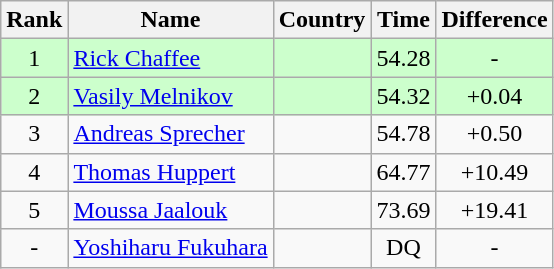<table class="wikitable sortable" style="text-align:center">
<tr>
<th>Rank</th>
<th>Name</th>
<th>Country</th>
<th>Time</th>
<th>Difference</th>
</tr>
<tr style="background:#cfc;">
<td>1</td>
<td align=left><a href='#'>Rick Chaffee</a></td>
<td align=left></td>
<td>54.28</td>
<td>-</td>
</tr>
<tr style="background:#cfc;">
<td>2</td>
<td align=left><a href='#'>Vasily Melnikov</a></td>
<td align=left></td>
<td>54.32</td>
<td>+0.04</td>
</tr>
<tr>
<td>3</td>
<td align=left><a href='#'>Andreas Sprecher</a></td>
<td align=left></td>
<td>54.78</td>
<td>+0.50</td>
</tr>
<tr>
<td>4</td>
<td align=left><a href='#'>Thomas Huppert</a></td>
<td align=left></td>
<td>64.77</td>
<td>+10.49</td>
</tr>
<tr>
<td>5</td>
<td align=left><a href='#'>Moussa Jaalouk</a></td>
<td align=left></td>
<td>73.69</td>
<td>+19.41</td>
</tr>
<tr>
<td>-</td>
<td align=left><a href='#'>Yoshiharu Fukuhara</a></td>
<td align=left></td>
<td>DQ</td>
<td>-</td>
</tr>
</table>
